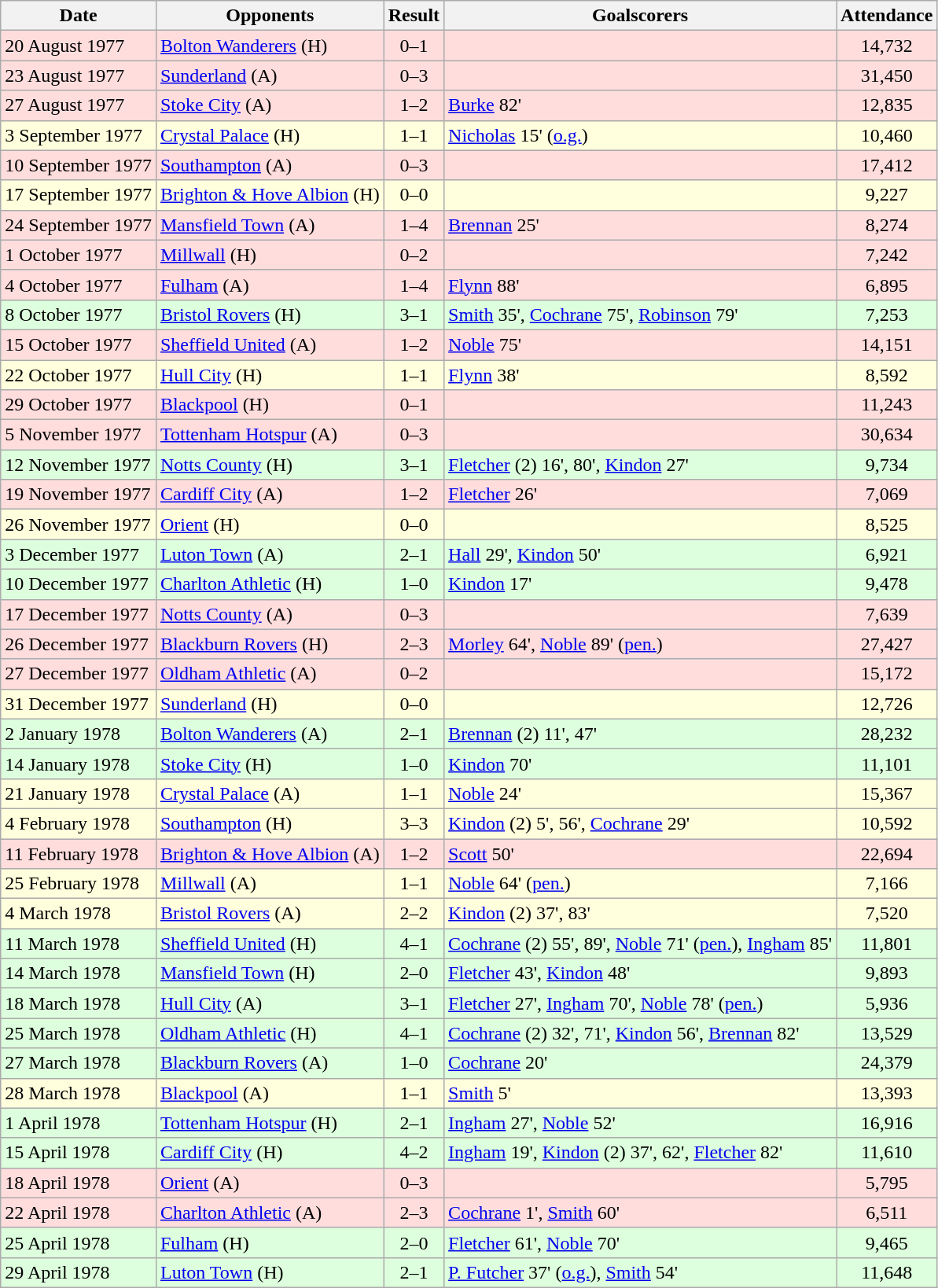<table class="wikitable">
<tr>
<th>Date</th>
<th>Opponents</th>
<th>Result</th>
<th>Goalscorers</th>
<th>Attendance</th>
</tr>
<tr bgcolor="#ffdddd">
<td>20 August 1977</td>
<td><a href='#'>Bolton Wanderers</a> (H)</td>
<td align="center">0–1</td>
<td></td>
<td align="center">14,732</td>
</tr>
<tr bgcolor="#ffdddd">
<td>23 August 1977</td>
<td><a href='#'>Sunderland</a> (A)</td>
<td align="center">0–3</td>
<td></td>
<td align="center">31,450</td>
</tr>
<tr bgcolor="#ffdddd">
<td>27 August 1977</td>
<td><a href='#'>Stoke City</a> (A)</td>
<td align="center">1–2</td>
<td><a href='#'>Burke</a> 82'</td>
<td align="center">12,835</td>
</tr>
<tr bgcolor="#ffffdd">
<td>3 September 1977</td>
<td><a href='#'>Crystal Palace</a> (H)</td>
<td align="center">1–1</td>
<td><a href='#'>Nicholas</a> 15' (<a href='#'>o.g.</a>)</td>
<td align="center">10,460</td>
</tr>
<tr bgcolor="#ffdddd">
<td>10 September 1977</td>
<td><a href='#'>Southampton</a> (A)</td>
<td align="center">0–3</td>
<td></td>
<td align="center">17,412</td>
</tr>
<tr bgcolor="#ffffdd">
<td>17 September 1977</td>
<td><a href='#'>Brighton & Hove Albion</a> (H)</td>
<td align="center">0–0</td>
<td></td>
<td align="center">9,227</td>
</tr>
<tr bgcolor="#ffdddd">
<td>24 September 1977</td>
<td><a href='#'>Mansfield Town</a> (A)</td>
<td align="center">1–4</td>
<td><a href='#'>Brennan</a> 25'</td>
<td align="center">8,274</td>
</tr>
<tr bgcolor="#ffdddd">
<td>1 October 1977</td>
<td><a href='#'>Millwall</a> (H)</td>
<td align="center">0–2</td>
<td></td>
<td align="center">7,242</td>
</tr>
<tr bgcolor="#ffdddd">
<td>4 October 1977</td>
<td><a href='#'>Fulham</a> (A)</td>
<td align="center">1–4</td>
<td><a href='#'>Flynn</a> 88'</td>
<td align="center">6,895</td>
</tr>
<tr bgcolor="#ddffdd">
<td>8 October 1977</td>
<td><a href='#'>Bristol Rovers</a> (H)</td>
<td align="center">3–1</td>
<td><a href='#'>Smith</a> 35', <a href='#'>Cochrane</a> 75', <a href='#'>Robinson</a> 79'</td>
<td align="center">7,253</td>
</tr>
<tr bgcolor="#ffdddd">
<td>15 October 1977</td>
<td><a href='#'>Sheffield United</a> (A)</td>
<td align="center">1–2</td>
<td><a href='#'>Noble</a> 75'</td>
<td align="center">14,151</td>
</tr>
<tr bgcolor="#ffffdd">
<td>22 October 1977</td>
<td><a href='#'>Hull City</a> (H)</td>
<td align="center">1–1</td>
<td><a href='#'>Flynn</a> 38'</td>
<td align="center">8,592</td>
</tr>
<tr bgcolor="#ffdddd">
<td>29 October 1977</td>
<td><a href='#'>Blackpool</a> (H)</td>
<td align="center">0–1</td>
<td></td>
<td align="center">11,243</td>
</tr>
<tr bgcolor="#ffdddd">
<td>5 November 1977</td>
<td><a href='#'>Tottenham Hotspur</a> (A)</td>
<td align="center">0–3</td>
<td></td>
<td align="center">30,634</td>
</tr>
<tr bgcolor="#ddffdd">
<td>12 November 1977</td>
<td><a href='#'>Notts County</a> (H)</td>
<td align="center">3–1</td>
<td><a href='#'>Fletcher</a> (2) 16', 80', <a href='#'>Kindon</a> 27'</td>
<td align="center">9,734</td>
</tr>
<tr bgcolor="#ffdddd">
<td>19 November 1977</td>
<td><a href='#'>Cardiff City</a> (A)</td>
<td align="center">1–2</td>
<td><a href='#'>Fletcher</a> 26'</td>
<td align="center">7,069</td>
</tr>
<tr bgcolor="#ffffdd">
<td>26 November 1977</td>
<td><a href='#'>Orient</a> (H)</td>
<td align="center">0–0</td>
<td></td>
<td align="center">8,525</td>
</tr>
<tr bgcolor="#ddffdd">
<td>3 December 1977</td>
<td><a href='#'>Luton Town</a> (A)</td>
<td align="center">2–1</td>
<td><a href='#'>Hall</a> 29', <a href='#'>Kindon</a> 50'</td>
<td align="center">6,921</td>
</tr>
<tr bgcolor="#ddffdd">
<td>10 December 1977</td>
<td><a href='#'>Charlton Athletic</a> (H)</td>
<td align="center">1–0</td>
<td><a href='#'>Kindon</a> 17'</td>
<td align="center">9,478</td>
</tr>
<tr bgcolor="#ffdddd">
<td>17 December 1977</td>
<td><a href='#'>Notts County</a> (A)</td>
<td align="center">0–3</td>
<td></td>
<td align="center">7,639</td>
</tr>
<tr bgcolor="#ffdddd">
<td>26 December 1977</td>
<td><a href='#'>Blackburn Rovers</a> (H)</td>
<td align="center">2–3</td>
<td><a href='#'>Morley</a> 64', <a href='#'>Noble</a> 89' (<a href='#'>pen.</a>)</td>
<td align="center">27,427</td>
</tr>
<tr bgcolor="#ffdddd">
<td>27 December 1977</td>
<td><a href='#'>Oldham Athletic</a> (A)</td>
<td align="center">0–2</td>
<td></td>
<td align="center">15,172</td>
</tr>
<tr bgcolor="#ffffdd">
<td>31 December 1977</td>
<td><a href='#'>Sunderland</a> (H)</td>
<td align="center">0–0</td>
<td></td>
<td align="center">12,726</td>
</tr>
<tr bgcolor="#ddffdd">
<td>2 January 1978</td>
<td><a href='#'>Bolton Wanderers</a> (A)</td>
<td align="center">2–1</td>
<td><a href='#'>Brennan</a> (2) 11', 47'</td>
<td align="center">28,232</td>
</tr>
<tr bgcolor="#ddffdd">
<td>14 January 1978</td>
<td><a href='#'>Stoke City</a> (H)</td>
<td align="center">1–0</td>
<td><a href='#'>Kindon</a> 70'</td>
<td align="center">11,101</td>
</tr>
<tr bgcolor="#ffffdd">
<td>21 January 1978</td>
<td><a href='#'>Crystal Palace</a> (A)</td>
<td align="center">1–1</td>
<td><a href='#'>Noble</a> 24'</td>
<td align="center">15,367</td>
</tr>
<tr bgcolor="#ffffdd">
<td>4 February 1978</td>
<td><a href='#'>Southampton</a> (H)</td>
<td align="center">3–3</td>
<td><a href='#'>Kindon</a> (2) 5', 56', <a href='#'>Cochrane</a> 29'</td>
<td align="center">10,592</td>
</tr>
<tr bgcolor="#ffdddd">
<td>11 February 1978</td>
<td><a href='#'>Brighton & Hove Albion</a> (A)</td>
<td align="center">1–2</td>
<td><a href='#'>Scott</a> 50'</td>
<td align="center">22,694</td>
</tr>
<tr bgcolor="#ffffdd">
<td>25 February 1978</td>
<td><a href='#'>Millwall</a> (A)</td>
<td align="center">1–1</td>
<td><a href='#'>Noble</a> 64' (<a href='#'>pen.</a>)</td>
<td align="center">7,166</td>
</tr>
<tr bgcolor="#ffffdd">
<td>4 March 1978</td>
<td><a href='#'>Bristol Rovers</a> (A)</td>
<td align="center">2–2</td>
<td><a href='#'>Kindon</a> (2) 37', 83'</td>
<td align="center">7,520</td>
</tr>
<tr bgcolor="#ddffdd">
<td>11 March 1978</td>
<td><a href='#'>Sheffield United</a> (H)</td>
<td align="center">4–1</td>
<td><a href='#'>Cochrane</a> (2) 55', 89', <a href='#'>Noble</a> 71' (<a href='#'>pen.</a>), <a href='#'>Ingham</a> 85'</td>
<td align="center">11,801</td>
</tr>
<tr bgcolor="#ddffdd">
<td>14 March 1978</td>
<td><a href='#'>Mansfield Town</a> (H)</td>
<td align="center">2–0</td>
<td><a href='#'>Fletcher</a> 43', <a href='#'>Kindon</a> 48'</td>
<td align="center">9,893</td>
</tr>
<tr bgcolor="#ddffdd">
<td>18 March 1978</td>
<td><a href='#'>Hull City</a> (A)</td>
<td align="center">3–1</td>
<td><a href='#'>Fletcher</a> 27', <a href='#'>Ingham</a> 70', <a href='#'>Noble</a> 78' (<a href='#'>pen.</a>)</td>
<td align="center">5,936</td>
</tr>
<tr bgcolor="#ddffdd">
<td>25 March 1978</td>
<td><a href='#'>Oldham Athletic</a> (H)</td>
<td align="center">4–1</td>
<td><a href='#'>Cochrane</a> (2) 32', 71', <a href='#'>Kindon</a> 56', <a href='#'>Brennan</a> 82'</td>
<td align="center">13,529</td>
</tr>
<tr bgcolor="#ddffdd">
<td>27 March 1978</td>
<td><a href='#'>Blackburn Rovers</a> (A)</td>
<td align="center">1–0</td>
<td><a href='#'>Cochrane</a> 20'</td>
<td align="center">24,379</td>
</tr>
<tr bgcolor="#ffffdd">
<td>28 March 1978</td>
<td><a href='#'>Blackpool</a> (A)</td>
<td align="center">1–1</td>
<td><a href='#'>Smith</a> 5'</td>
<td align="center">13,393</td>
</tr>
<tr bgcolor="#ddffdd">
<td>1 April 1978</td>
<td><a href='#'>Tottenham Hotspur</a> (H)</td>
<td align="center">2–1</td>
<td><a href='#'>Ingham</a> 27', <a href='#'>Noble</a> 52'</td>
<td align="center">16,916</td>
</tr>
<tr bgcolor="#ddffdd">
<td>15 April 1978</td>
<td><a href='#'>Cardiff City</a> (H)</td>
<td align="center">4–2</td>
<td><a href='#'>Ingham</a> 19', <a href='#'>Kindon</a> (2) 37', 62', <a href='#'>Fletcher</a> 82'</td>
<td align="center">11,610</td>
</tr>
<tr bgcolor="#ffdddd">
<td>18 April 1978</td>
<td><a href='#'>Orient</a> (A)</td>
<td align="center">0–3</td>
<td></td>
<td align="center">5,795</td>
</tr>
<tr bgcolor="#ffdddd">
<td>22 April 1978</td>
<td><a href='#'>Charlton Athletic</a> (A)</td>
<td align="center">2–3</td>
<td><a href='#'>Cochrane</a> 1', <a href='#'>Smith</a> 60'</td>
<td align="center">6,511</td>
</tr>
<tr bgcolor="#ddffdd">
<td>25 April 1978</td>
<td><a href='#'>Fulham</a> (H)</td>
<td align="center">2–0</td>
<td><a href='#'>Fletcher</a> 61', <a href='#'>Noble</a> 70'</td>
<td align="center">9,465</td>
</tr>
<tr bgcolor="#ddffdd">
<td>29 April 1978</td>
<td><a href='#'>Luton Town</a> (H)</td>
<td align="center">2–1</td>
<td><a href='#'>P. Futcher</a> 37' (<a href='#'>o.g.</a>), <a href='#'>Smith</a> 54'</td>
<td align="center">11,648</td>
</tr>
</table>
